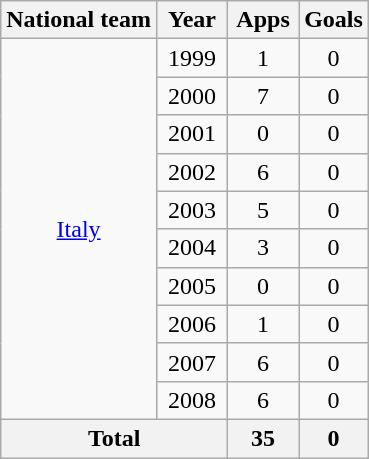<table class="wikitable" style="text-align:center">
<tr>
<th>National team</th>
<th width="40">Year</th>
<th width="40">Apps</th>
<th>Goals</th>
</tr>
<tr>
<td rowspan="10"><a href='#'>Italy</a></td>
<td>1999</td>
<td>1</td>
<td>0</td>
</tr>
<tr>
<td>2000</td>
<td>7</td>
<td>0</td>
</tr>
<tr>
<td>2001</td>
<td>0</td>
<td>0</td>
</tr>
<tr>
<td>2002</td>
<td>6</td>
<td>0</td>
</tr>
<tr>
<td>2003</td>
<td>5</td>
<td>0</td>
</tr>
<tr>
<td>2004</td>
<td>3</td>
<td>0</td>
</tr>
<tr>
<td>2005</td>
<td>0</td>
<td>0</td>
</tr>
<tr>
<td>2006</td>
<td>1</td>
<td>0</td>
</tr>
<tr>
<td>2007</td>
<td>6</td>
<td>0</td>
</tr>
<tr>
<td>2008</td>
<td>6</td>
<td>0</td>
</tr>
<tr>
<th colspan="2">Total</th>
<th>35</th>
<th>0</th>
</tr>
</table>
